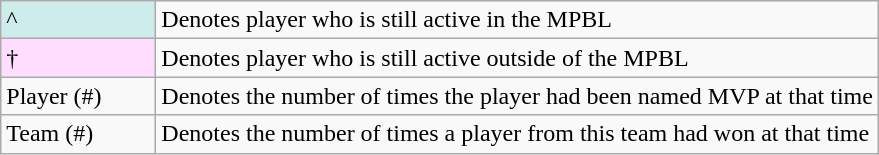<table class="wikitable">
<tr>
<td style="background-color:#CFECEC; border:1px solid #aaaaaa; width:6em">^</td>
<td>Denotes player who is still active in the MPBL</td>
</tr>
<tr>
<td style="background-color:#FFDDFF; border:1px solid #aaaaaa; width:6em">†</td>
<td>Denotes player who is still active outside of the MPBL</td>
</tr>
<tr>
<td>Player (#)</td>
<td>Denotes the number of times the player had been named MVP at that time</td>
</tr>
<tr>
<td>Team (#)</td>
<td>Denotes the number of times a player from this team had won at that time</td>
</tr>
</table>
